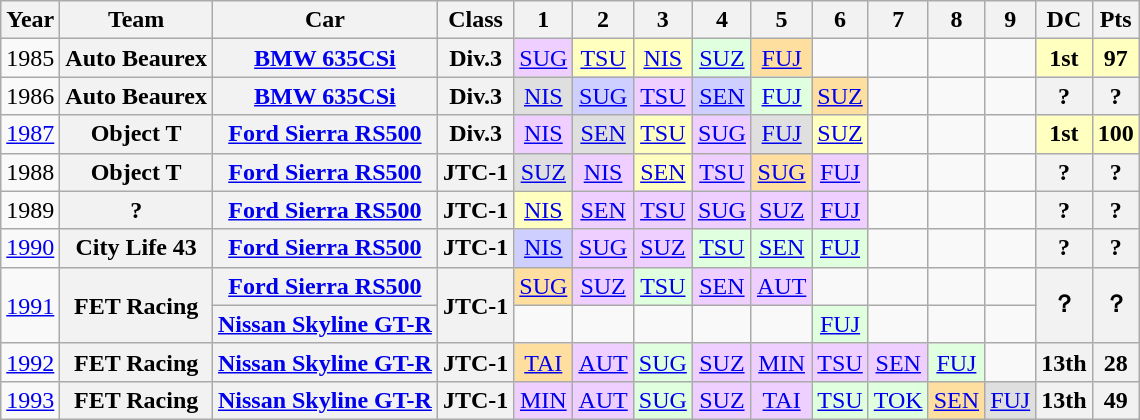<table class="wikitable"style="text-align:center;font-size;90%">
<tr>
<th>Year</th>
<th>Team</th>
<th>Car</th>
<th>Class</th>
<th>1</th>
<th>2</th>
<th>3</th>
<th>4</th>
<th>5</th>
<th>6</th>
<th>7</th>
<th>8</th>
<th>9</th>
<th>DC</th>
<th>Pts</th>
</tr>
<tr>
<td>1985</td>
<th>Auto Beaurex</th>
<th><a href='#'>BMW 635CSi</a></th>
<th>Div.3</th>
<td Style="background:#EFCFFF;"><a href='#'>SUG</a><br></td>
<td Style="background:#FFFFBF;"><a href='#'>TSU</a><br></td>
<td Style="background:#FFFFBF;"><a href='#'>NIS</a><br></td>
<td style="background:#DFFFDF;"><a href='#'>SUZ</a><br></td>
<td Style="background:#FFDF9F;"><a href='#'>FUJ</a><br></td>
<td></td>
<td></td>
<td></td>
<td></td>
<td style="background:#FFFFBF;"><strong>1st</strong></td>
<td style="background:#FFFFBF;"><strong>97</strong></td>
</tr>
<tr>
<td>1986</td>
<th>Auto Beaurex</th>
<th><a href='#'>BMW 635CSi</a></th>
<th>Div.3</th>
<td Style="background:#DFDFDF;"><a href='#'>NIS</a><br></td>
<td Style="background:#CFCFFF;"><a href='#'>SUG</a><br></td>
<td Style="background:#EFCFFF;"><a href='#'>TSU</a><br></td>
<td Style="background:#CFCFFF;"><a href='#'>SEN</a><br></td>
<td Style="background:#DFFFDF;"><a href='#'>FUJ</a><br></td>
<td Style="background:#FFDF9F;"><a href='#'>SUZ</a><br></td>
<td></td>
<td></td>
<td></td>
<th>?</th>
<th>?</th>
</tr>
<tr>
<td><a href='#'>1987</a></td>
<th>Object T</th>
<th><a href='#'>Ford Sierra RS500</a></th>
<th>Div.3</th>
<td Style="background:#EFCFFF;"><a href='#'>NIS</a><br></td>
<td Style="background:#DFDFDF;"><a href='#'>SEN</a><br></td>
<td Style="background:#FFFFBF;"><a href='#'>TSU</a><br></td>
<td Style="background:#EFCFFF;"><a href='#'>SUG</a><br></td>
<td Style="background:#DFDFDF;"><a href='#'>FUJ</a><br></td>
<td Style="background:#FFFFBF;"><a href='#'>SUZ</a><br></td>
<td></td>
<td></td>
<td></td>
<td style="background:#FFFFBF;"><strong>1st</strong></td>
<td style="background:#FFFFBF;"><strong>100</strong></td>
</tr>
<tr>
<td>1988</td>
<th>Object T</th>
<th><a href='#'>Ford Sierra RS500</a></th>
<th>JTC-1</th>
<td Style="background:#DFDFDF;"><a href='#'>SUZ</a><br></td>
<td Style="background:#EFCFFF;"><a href='#'>NIS</a><br></td>
<td Style="background:#FFFFBF;"><a href='#'>SEN</a><br></td>
<td Style="background:#EFCFFF;"><a href='#'>TSU</a><br></td>
<td Style="background:#FFDF9F;"><a href='#'>SUG</a><br></td>
<td Style="background:#EFCFFF;"><a href='#'>FUJ</a><br></td>
<td></td>
<td></td>
<td></td>
<th>?</th>
<th>?</th>
</tr>
<tr>
<td>1989</td>
<th>?</th>
<th><a href='#'>Ford Sierra RS500</a></th>
<th>JTC-1</th>
<td Style="background:#FFFFBF;"><a href='#'>NIS</a><br></td>
<td style="background:#EFCFFF;"><a href='#'>SEN</a><br></td>
<td style="background:#EFCFFF;"><a href='#'>TSU</a><br></td>
<td style="background:#EFCFFF;"><a href='#'>SUG</a><br></td>
<td style="background:#EFCFFF;"><a href='#'>SUZ</a><br></td>
<td Style="background:#EFCFFF;"><a href='#'>FUJ</a><br></td>
<td></td>
<td></td>
<td></td>
<th>?</th>
<th>?</th>
</tr>
<tr>
<td><a href='#'>1990</a></td>
<th>City Life 43</th>
<th><a href='#'>Ford Sierra RS500</a></th>
<th>JTC-1</th>
<td Style="background:#CFCFFF;"><a href='#'>NIS</a><br></td>
<td style="background:#EFCFFF;"><a href='#'>SUG</a><br></td>
<td style="background:#EFCFFF;"><a href='#'>SUZ</a><br></td>
<td style="background:#DFFFDF;"><a href='#'>TSU</a><br></td>
<td style="background:#DFFFDF;"><a href='#'>SEN</a><br></td>
<td style="background:#DFFFDF;"><a href='#'>FUJ</a><br></td>
<td></td>
<td></td>
<td></td>
<th>?</th>
<th>?</th>
</tr>
<tr>
<td rowspan="2"><a href='#'>1991</a></td>
<th rowspan="2">FET Racing</th>
<th><a href='#'>Ford Sierra RS500</a></th>
<th rowspan="2">JTC-1</th>
<td style="background:#FFDF9F;"><a href='#'>SUG</a><br></td>
<td style="background:#EFCFFF;"><a href='#'>SUZ</a><br></td>
<td style="background:#DFFFDF;"><a href='#'>TSU</a><br></td>
<td style="background:#EFCFFF;"><a href='#'>SEN</a><br></td>
<td style="background:#EFCFFF;"><a href='#'>AUT</a><br></td>
<td></td>
<td></td>
<td></td>
<td></td>
<th rowspan="2">？</th>
<th rowspan="2">？</th>
</tr>
<tr>
<th><a href='#'>Nissan Skyline GT-R</a></th>
<td></td>
<td></td>
<td></td>
<td></td>
<td></td>
<td style="background:#DFFFDF;"><a href='#'>FUJ</a><br></td>
<td></td>
<td></td>
<td></td>
</tr>
<tr>
<td><a href='#'>1992</a></td>
<th>FET Racing</th>
<th><a href='#'>Nissan Skyline GT-R</a></th>
<th>JTC-1</th>
<td style="background:#FFDF9F;"><a href='#'>TAI</a><br></td>
<td style="background:#EFCFFF;"><a href='#'>AUT</a><br></td>
<td style="background:#DFFFDF;"><a href='#'>SUG</a><br></td>
<td style="background:#EFCFFF;"><a href='#'>SUZ</a><br></td>
<td style="background:#EFCFFF;"><a href='#'>MIN</a><br></td>
<td style="background:#EFCFFF;"><a href='#'>TSU</a><br></td>
<td style="background:#EFCFFF;"><a href='#'>SEN</a><br></td>
<td style="background:#DFFFDF;"><a href='#'>FUJ</a><br></td>
<td></td>
<th>13th</th>
<th>28</th>
</tr>
<tr>
<td><a href='#'>1993</a></td>
<th>FET Racing</th>
<th><a href='#'>Nissan Skyline GT-R</a></th>
<th>JTC-1</th>
<td style="background:#EFCFFF;"><a href='#'>MIN</a><br></td>
<td style="background:#EFCFFF;"><a href='#'>AUT</a><br></td>
<td style="background:#DFFFDF;"><a href='#'>SUG</a><br></td>
<td style="background:#EFCFFF;"><a href='#'>SUZ</a><br></td>
<td style="background:#EFCFFF;"><a href='#'>TAI</a><br></td>
<td style="background:#DFFFDF;"><a href='#'>TSU</a><br></td>
<td style="background:#DFFFDF;"><a href='#'>TOK</a><br></td>
<td style="background:#FFDF9F;"><a href='#'>SEN</a><br></td>
<td style="background:#DFDFDF;"><a href='#'>FUJ</a><br></td>
<th>13th</th>
<th>49</th>
</tr>
</table>
